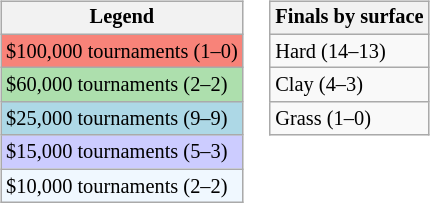<table>
<tr valign=top>
<td><br><table class=wikitable style="font-size:85%">
<tr>
<th>Legend</th>
</tr>
<tr style="background:#f88379;">
<td>$100,000 tournaments (1–0)</td>
</tr>
<tr style="background:#addfad;">
<td>$60,000 tournaments (2–2)</td>
</tr>
<tr style="background:lightblue;">
<td>$25,000 tournaments (9–9)</td>
</tr>
<tr style="background:#ccccff;">
<td>$15,000 tournaments (5–3)</td>
</tr>
<tr style="background:#f0f8ff;">
<td>$10,000 tournaments (2–2)</td>
</tr>
</table>
</td>
<td><br><table class=wikitable style="font-size:85%">
<tr>
<th>Finals by surface</th>
</tr>
<tr>
<td>Hard (14–13)</td>
</tr>
<tr>
<td>Clay (4–3)</td>
</tr>
<tr>
<td>Grass (1–0)</td>
</tr>
</table>
</td>
</tr>
</table>
